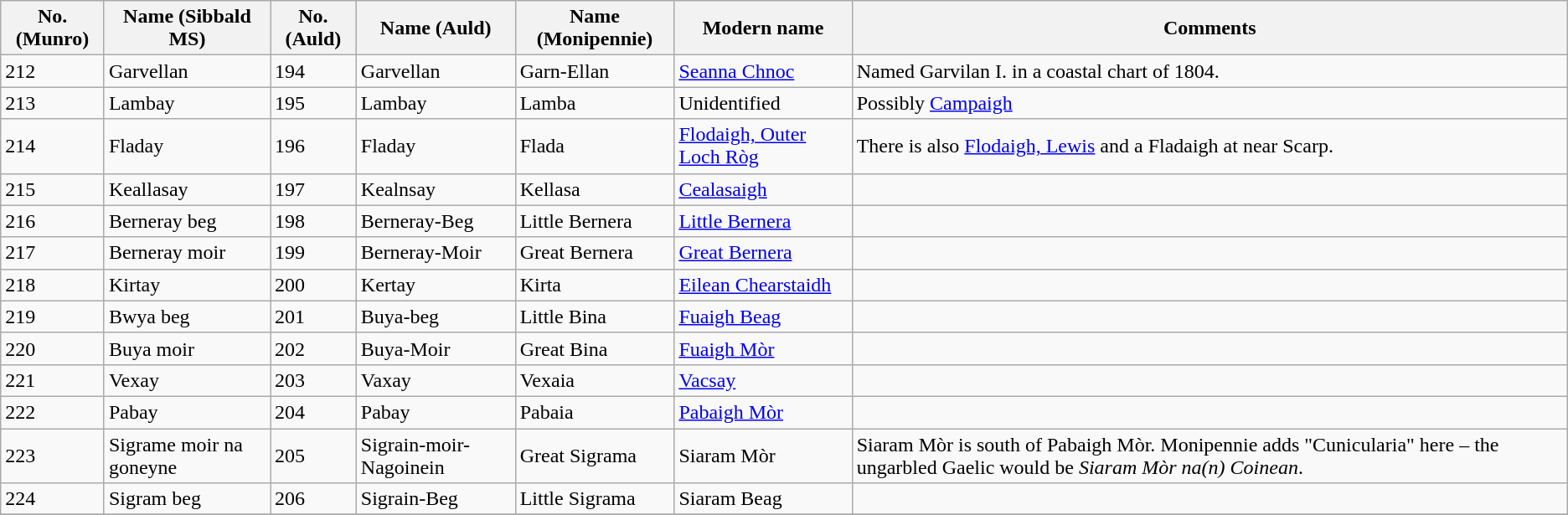<table class="wikitable sortable">
<tr>
<th>No. (Munro)</th>
<th>Name (Sibbald MS)</th>
<th>No. (Auld)</th>
<th>Name (Auld)</th>
<th>Name (Monipennie)</th>
<th>Modern name</th>
<th>Comments</th>
</tr>
<tr>
<td>212</td>
<td>Garvellan</td>
<td>194</td>
<td>Garvellan</td>
<td>Garn-Ellan</td>
<td><a href='#'>Seanna Chnoc</a></td>
<td>Named Garvilan I. in a coastal chart of 1804.</td>
</tr>
<tr>
<td>213</td>
<td>Lambay</td>
<td>195</td>
<td>Lambay</td>
<td>Lamba</td>
<td>Unidentified</td>
<td>Possibly <a href='#'>Campaigh</a></td>
</tr>
<tr>
<td>214</td>
<td>Fladay</td>
<td>196</td>
<td>Fladay</td>
<td>Flada</td>
<td><a href='#'>Flodaigh, Outer Loch Ròg</a></td>
<td>There is also <a href='#'>Flodaigh, Lewis</a> and a Fladaigh at  near Scarp.</td>
</tr>
<tr>
<td>215</td>
<td>Keallasay</td>
<td>197</td>
<td>Kealnsay</td>
<td>Kellasa</td>
<td><a href='#'>Cealasaigh</a></td>
<td></td>
</tr>
<tr>
<td>216</td>
<td>Berneray beg</td>
<td>198</td>
<td>Berneray-Beg</td>
<td>Little Bernera</td>
<td><a href='#'>Little Bernera</a></td>
<td></td>
</tr>
<tr>
<td>217</td>
<td>Berneray moir</td>
<td>199</td>
<td>Berneray-Moir</td>
<td>Great Bernera</td>
<td><a href='#'>Great Bernera</a></td>
<td></td>
</tr>
<tr>
<td>218</td>
<td>Kirtay</td>
<td>200</td>
<td>Kertay</td>
<td>Kirta</td>
<td><a href='#'>Eilean Chearstaidh</a></td>
<td></td>
</tr>
<tr>
<td>219</td>
<td>Bwya beg</td>
<td>201</td>
<td>Buya-beg</td>
<td>Little Bina</td>
<td><a href='#'>Fuaigh Beag</a></td>
<td></td>
</tr>
<tr>
<td>220</td>
<td>Buya moir</td>
<td>202</td>
<td>Buya-Moir</td>
<td>Great Bina</td>
<td><a href='#'>Fuaigh Mòr</a></td>
<td></td>
</tr>
<tr>
<td>221</td>
<td>Vexay</td>
<td>203</td>
<td>Vaxay</td>
<td>Vexaia</td>
<td><a href='#'>Vacsay</a></td>
<td></td>
</tr>
<tr>
<td>222</td>
<td>Pabay</td>
<td>204</td>
<td>Pabay</td>
<td>Pabaia</td>
<td><a href='#'>Pabaigh Mòr</a></td>
<td></td>
</tr>
<tr>
<td>223</td>
<td>Sigrame moir na goneyne</td>
<td>205</td>
<td>Sigrain-moir-Nagoinein</td>
<td>Great Sigrama</td>
<td>Siaram Mòr</td>
<td>Siaram Mòr is south of Pabaigh Mòr. Monipennie adds "Cunicularia" here – the ungarbled Gaelic would be <em>Siaram Mòr na(n) Coinean</em>.</td>
</tr>
<tr>
<td>224</td>
<td>Sigram beg</td>
<td>206</td>
<td>Sigrain-Beg</td>
<td>Little Sigrama</td>
<td>Siaram Beag</td>
<td></td>
</tr>
<tr>
</tr>
</table>
